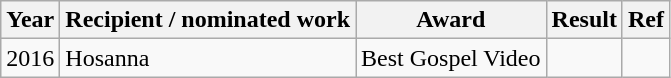<table class="wikitable">
<tr>
<th>Year</th>
<th>Recipient / nominated work</th>
<th>Award</th>
<th>Result</th>
<th>Ref</th>
</tr>
<tr>
<td>2016</td>
<td>Hosanna</td>
<td>Best Gospel Video</td>
<td></td>
<td></td>
</tr>
</table>
